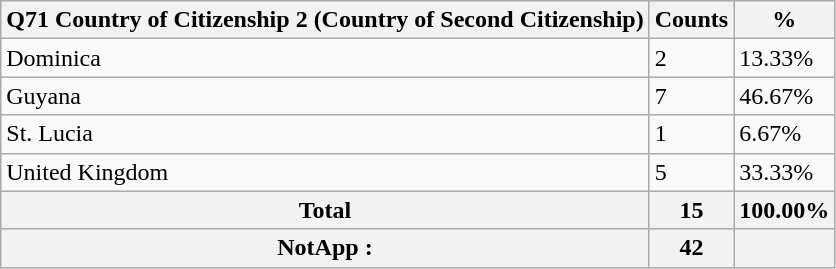<table class="wikitable sortable">
<tr>
<th>Q71 Country of Citizenship 2 (Country of Second Citizenship)</th>
<th>Counts</th>
<th>%</th>
</tr>
<tr>
<td>Dominica</td>
<td>2</td>
<td>13.33%</td>
</tr>
<tr>
<td>Guyana</td>
<td>7</td>
<td>46.67%</td>
</tr>
<tr>
<td>St. Lucia</td>
<td>1</td>
<td>6.67%</td>
</tr>
<tr>
<td>United Kingdom</td>
<td>5</td>
<td>33.33%</td>
</tr>
<tr>
<th>Total</th>
<th>15</th>
<th>100.00%</th>
</tr>
<tr>
<th>NotApp :</th>
<th>42</th>
<th></th>
</tr>
</table>
